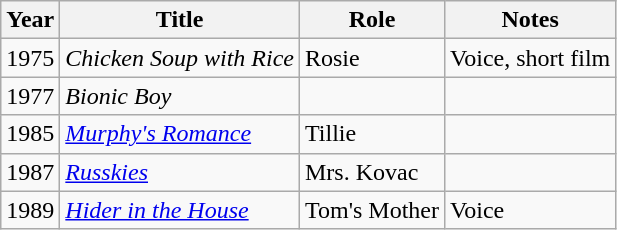<table class="wikitable sortable">
<tr>
<th>Year</th>
<th>Title</th>
<th>Role</th>
<th class="unsortable">Notes</th>
</tr>
<tr>
<td>1975</td>
<td><em>Chicken Soup with Rice</em></td>
<td>Rosie</td>
<td>Voice, short film</td>
</tr>
<tr>
<td>1977</td>
<td><em>Bionic Boy</em></td>
<td></td>
<td></td>
</tr>
<tr>
<td>1985</td>
<td><em><a href='#'>Murphy's Romance</a></em></td>
<td>Tillie</td>
<td></td>
</tr>
<tr>
<td>1987</td>
<td><em><a href='#'>Russkies</a></em></td>
<td>Mrs. Kovac</td>
<td></td>
</tr>
<tr>
<td>1989</td>
<td><em><a href='#'>Hider in the House</a></em></td>
<td>Tom's Mother</td>
<td>Voice</td>
</tr>
</table>
